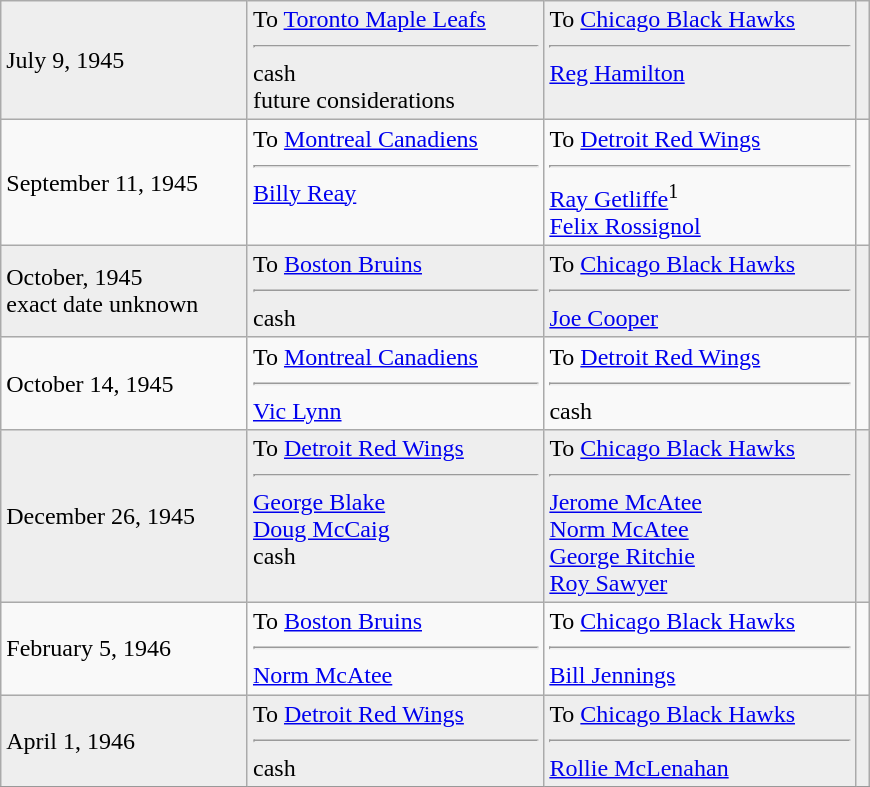<table class="wikitable" style="border:1px solid #999999; width:580px;">
<tr bgcolor="eeeeee">
<td>July 9, 1945</td>
<td valign="top">To <a href='#'>Toronto Maple Leafs</a><hr>cash<br>future considerations</td>
<td valign="top">To <a href='#'>Chicago Black Hawks</a><hr><a href='#'>Reg Hamilton</a></td>
<td></td>
</tr>
<tr>
<td>September 11, 1945</td>
<td valign="top">To <a href='#'>Montreal Canadiens</a><hr><a href='#'>Billy Reay</a></td>
<td valign="top">To <a href='#'>Detroit Red Wings</a><hr><a href='#'>Ray Getliffe</a><sup>1</sup><br><a href='#'>Felix Rossignol</a></td>
<td></td>
</tr>
<tr bgcolor="eeeeee">
<td>October, 1945<br>exact date unknown</td>
<td valign="top">To <a href='#'>Boston Bruins</a><hr>cash</td>
<td valign="top">To <a href='#'>Chicago Black Hawks</a><hr><a href='#'>Joe Cooper</a></td>
<td></td>
</tr>
<tr>
<td>October 14, 1945</td>
<td valign="top">To <a href='#'>Montreal Canadiens</a><hr><a href='#'>Vic Lynn</a></td>
<td valign="top">To <a href='#'>Detroit Red Wings</a><hr>cash</td>
<td></td>
</tr>
<tr bgcolor="eeeeee">
<td>December 26, 1945</td>
<td valign="top">To <a href='#'>Detroit Red Wings</a><hr><a href='#'>George Blake</a><br><a href='#'>Doug McCaig</a><br>cash</td>
<td valign="top">To <a href='#'>Chicago Black Hawks</a><hr><a href='#'>Jerome McAtee</a><br><a href='#'>Norm McAtee</a><br><a href='#'>George Ritchie</a><br><a href='#'>Roy Sawyer</a></td>
<td></td>
</tr>
<tr>
<td>February 5, 1946</td>
<td valign="top">To <a href='#'>Boston Bruins</a><hr><a href='#'>Norm McAtee</a></td>
<td valign="top">To <a href='#'>Chicago Black Hawks</a><hr><a href='#'>Bill Jennings</a></td>
<td></td>
</tr>
<tr bgcolor="eeeeee">
<td>April 1, 1946</td>
<td valign="top">To <a href='#'>Detroit Red Wings</a><hr>cash</td>
<td valign="top">To <a href='#'>Chicago Black Hawks</a><hr><a href='#'>Rollie McLenahan</a></td>
<td></td>
</tr>
<tr bgcolor="eeeeee">
</tr>
</table>
